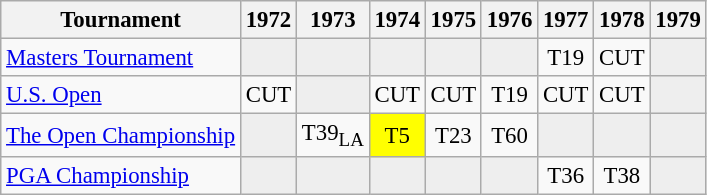<table class="wikitable" style="font-size:95%;text-align:center;">
<tr>
<th>Tournament</th>
<th>1972</th>
<th>1973</th>
<th>1974</th>
<th>1975</th>
<th>1976</th>
<th>1977</th>
<th>1978</th>
<th>1979</th>
</tr>
<tr>
<td align=left><a href='#'>Masters Tournament</a></td>
<td style="background:#eeeeee;"></td>
<td style="background:#eeeeee;"></td>
<td style="background:#eeeeee;"></td>
<td style="background:#eeeeee;"></td>
<td style="background:#eeeeee;"></td>
<td>T19</td>
<td>CUT</td>
<td style="background:#eeeeee;"></td>
</tr>
<tr>
<td align=left><a href='#'>U.S. Open</a></td>
<td>CUT</td>
<td style="background:#eeeeee;"></td>
<td>CUT</td>
<td>CUT</td>
<td>T19</td>
<td>CUT</td>
<td>CUT</td>
<td style="background:#eeeeee;"></td>
</tr>
<tr>
<td align=left><a href='#'>The Open Championship</a></td>
<td style="background:#eeeeee;"></td>
<td>T39<sub>LA</sub></td>
<td style="background:yellow;">T5</td>
<td>T23</td>
<td>T60</td>
<td style="background:#eeeeee;"></td>
<td style="background:#eeeeee;"></td>
<td style="background:#eeeeee;"></td>
</tr>
<tr>
<td align=left><a href='#'>PGA Championship</a></td>
<td style="background:#eeeeee;"></td>
<td style="background:#eeeeee;"></td>
<td style="background:#eeeeee;"></td>
<td style="background:#eeeeee;"></td>
<td style="background:#eeeeee;"></td>
<td>T36</td>
<td>T38</td>
<td style="background:#eeeeee;"></td>
</tr>
</table>
